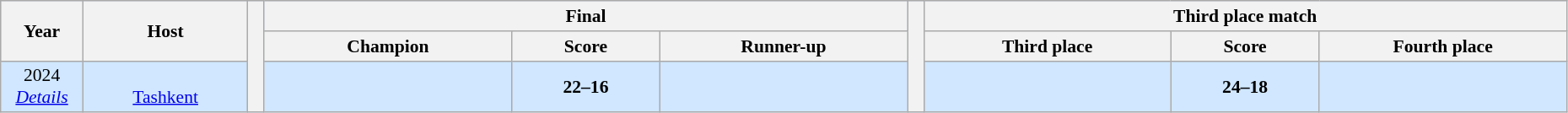<table class="wikitable" style="font-size:90%; width: 98%; text-align: center;">
<tr bgcolor=#C1D8FF>
<th rowspan=2 width=5%>Year</th>
<th rowspan=2 width=10%>Host</th>
<th width=1% rowspan=6 bgcolor=ffffff></th>
<th colspan=3>Final</th>
<th width=1% rowspan=6 bgcolor=ffffff></th>
<th colspan=3>Third place match</th>
</tr>
<tr bgcolor=#EFEFEF>
<th width=15%>Champion</th>
<th width=9%>Score</th>
<th width=15%>Runner-up</th>
<th width=15%>Third place</th>
<th width=9%>Score</th>
<th width=15%>Fourth place</th>
</tr>
<tr bgcolor=#D0E7FF>
<td>2024<br><em><a href='#'>Details</a></em></td>
<td><br><a href='#'>Tashkent</a></td>
<td><strong></strong></td>
<td><strong>22–16</strong></td>
<td></td>
<td></td>
<td><strong>24–18</strong></td>
<td></td>
</tr>
</table>
